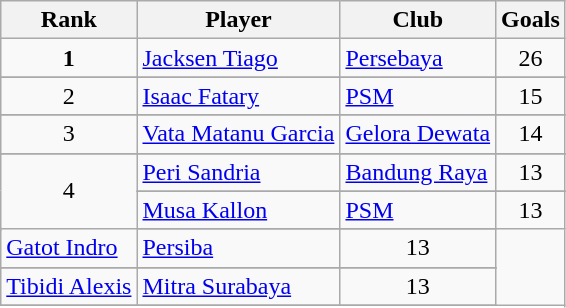<table class="wikitable" style="text-align:center">
<tr>
<th>Rank</th>
<th>Player</th>
<th>Club</th>
<th>Goals</th>
</tr>
<tr>
<td align="center"><strong>1</strong></td>
<td align="left"> <a href='#'>Jacksen Tiago</a></td>
<td align="left"><a href='#'>Persebaya</a></td>
<td>26</td>
</tr>
<tr align="center">
</tr>
<tr>
<td align="center">2</td>
<td align="left"> <a href='#'>Isaac Fatary</a></td>
<td align="left"><a href='#'>PSM</a></td>
<td>15</td>
</tr>
<tr align="center">
</tr>
<tr>
<td align="center">3</td>
<td align="left"> <a href='#'>Vata Matanu Garcia</a></td>
<td align="left"><a href='#'>Gelora Dewata</a></td>
<td>14</td>
</tr>
<tr align="center">
</tr>
<tr>
<td align="center" rowspan=4>4</td>
<td align="left"> <a href='#'>Peri Sandria</a></td>
<td align="left"><a href='#'>Bandung Raya</a></td>
<td>13</td>
</tr>
<tr align="center">
</tr>
<tr>
<td align="left"> <a href='#'>Musa Kallon</a></td>
<td align="left"><a href='#'>PSM</a></td>
<td>13</td>
</tr>
<tr align="center">
</tr>
<tr>
<td align="left"> <a href='#'>Gatot Indro</a></td>
<td align="left"><a href='#'>Persiba</a></td>
<td>13</td>
</tr>
<tr align="center">
</tr>
<tr>
<td align="left"> <a href='#'>Tibidi Alexis</a></td>
<td align="left"><a href='#'>Mitra Surabaya</a></td>
<td>13</td>
</tr>
<tr align="center">
</tr>
</table>
